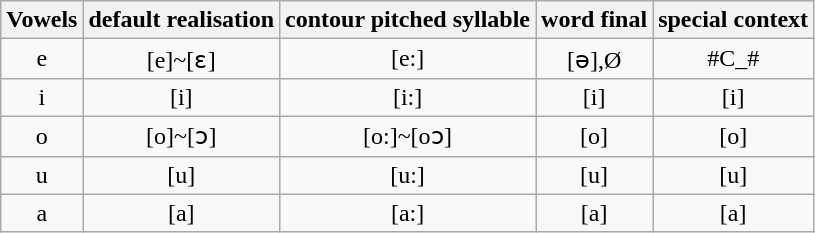<table class="wikitable" style="text-align:center;">
<tr>
<th>Vowels</th>
<th>default realisation</th>
<th>contour pitched syllable</th>
<th>word final</th>
<th>special context</th>
</tr>
<tr>
<td>e</td>
<td>[e]~[ɛ]</td>
<td>[e:]</td>
<td>[ə],Ø</td>
<td [o] in [+labial](C)_#>#C_#</td>
</tr>
<tr>
<td>i</td>
<td>[i]</td>
<td>[i:]</td>
<td>[i]</td>
<td>[i]</td>
</tr>
<tr>
<td>o</td>
<td>[o]~[ɔ]</td>
<td>[o:]~[oɔ]</td>
<td>[o]</td>
<td>[o]</td>
</tr>
<tr>
<td>u</td>
<td>[u]</td>
<td>[u:]</td>
<td>[u]</td>
<td>[u]</td>
</tr>
<tr>
<td>a</td>
<td>[a]</td>
<td>[a:]</td>
<td>[a]</td>
<td>[a]</td>
</tr>
</table>
